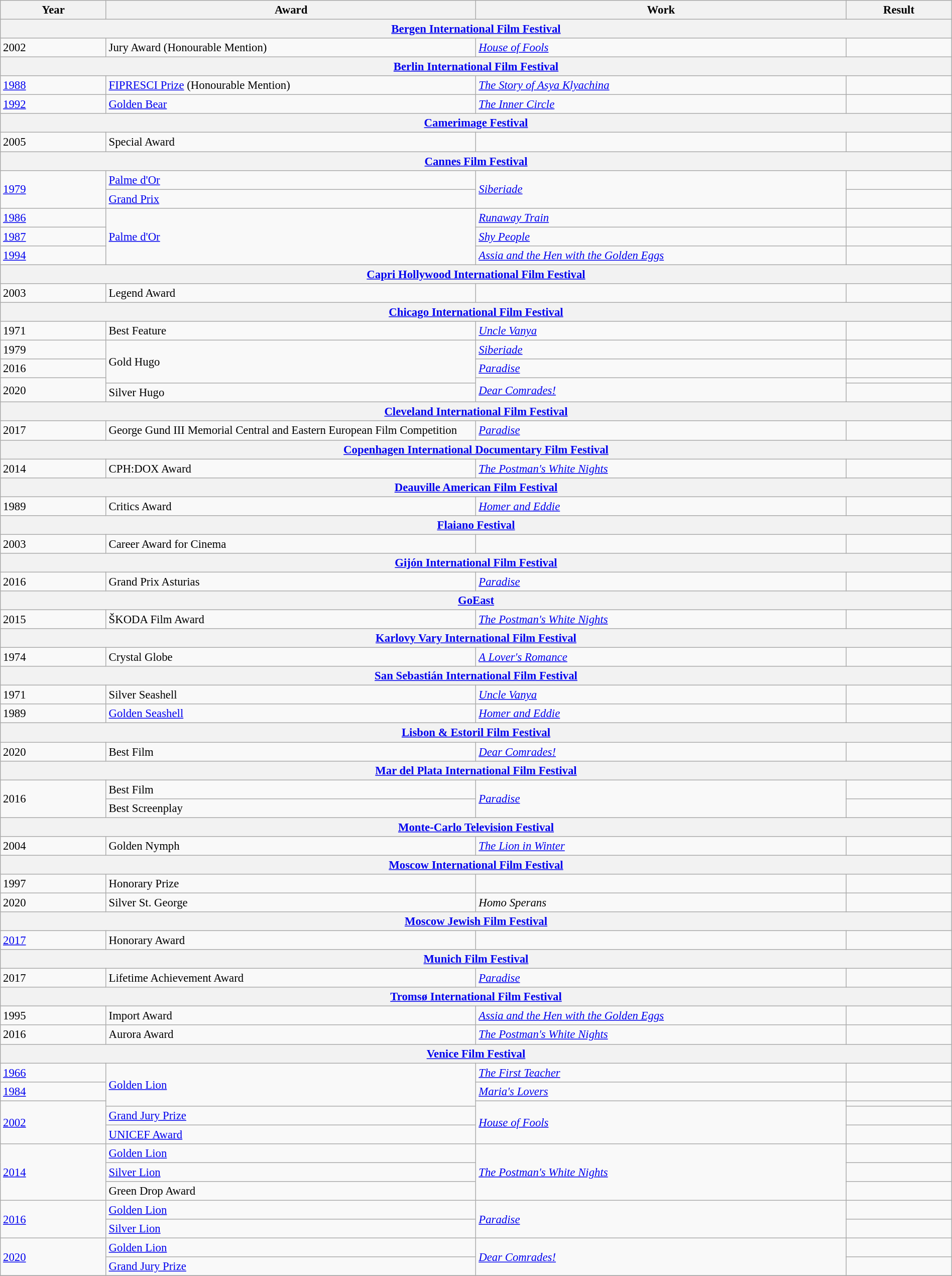<table class="wikitable sortable" width="100%" style="font-size: 95%">
<tr>
<th width="10%">Year</th>
<th width="35%">Award</th>
<th width="35%">Work</th>
<th width="10%">Result</th>
</tr>
<tr>
<th colspan="4"><a href='#'>Bergen International Film Festival</a></th>
</tr>
<tr>
<td>2002</td>
<td>Jury Award (Honourable Mention)</td>
<td><a href='#'><em>House of Fools</em></a></td>
<td></td>
</tr>
<tr>
<th colspan="4"><a href='#'>Berlin International Film Festival</a></th>
</tr>
<tr>
<td><a href='#'>1988</a></td>
<td><a href='#'>FIPRESCI Prize</a> (Honourable Mention)</td>
<td><em><a href='#'>The Story of Asya Klyachina</a></em></td>
<td></td>
</tr>
<tr>
<td><a href='#'>1992</a></td>
<td><a href='#'>Golden Bear</a></td>
<td><a href='#'><em>The Inner Circle</em></a></td>
<td></td>
</tr>
<tr>
<th colspan="4"><a href='#'>Camerimage Festival</a></th>
</tr>
<tr>
<td>2005</td>
<td>Special Award </td>
<td></td>
<td></td>
</tr>
<tr>
<th colspan="4"><a href='#'>Cannes Film Festival</a></th>
</tr>
<tr>
<td rowspan="2"><a href='#'>1979</a></td>
<td><a href='#'>Palme d'Or</a></td>
<td rowspan="2"><em><a href='#'>Siberiade</a></em></td>
<td></td>
</tr>
<tr>
<td><a href='#'>Grand Prix</a></td>
<td></td>
</tr>
<tr>
<td><a href='#'>1986</a></td>
<td rowspan="3"><a href='#'>Palme d'Or</a></td>
<td><a href='#'><em>Runaway Train</em></a></td>
<td></td>
</tr>
<tr>
<td><a href='#'>1987</a></td>
<td><em><a href='#'>Shy People</a></em></td>
<td></td>
</tr>
<tr>
<td><a href='#'>1994</a></td>
<td><em><a href='#'>Assia and the Hen with the Golden Eggs</a></em></td>
<td></td>
</tr>
<tr>
<th colspan="4"><a href='#'>Capri Hollywood International Film Festival</a></th>
</tr>
<tr>
<td>2003</td>
<td>Legend Award</td>
<td></td>
<td></td>
</tr>
<tr>
<th colspan="4"><a href='#'>Chicago International Film Festival</a></th>
</tr>
<tr>
<td>1971</td>
<td>Best Feature</td>
<td><a href='#'><em>Uncle Vanya</em></a></td>
<td></td>
</tr>
<tr>
<td>1979</td>
<td rowspan="3">Gold Hugo</td>
<td><em><a href='#'>Siberiade</a></em></td>
<td></td>
</tr>
<tr>
<td>2016</td>
<td><em><a href='#'>Paradise</a></em></td>
<td></td>
</tr>
<tr>
<td rowspan="2">2020</td>
<td rowspan="2"><em><a href='#'>Dear Comrades!</a></em></td>
<td></td>
</tr>
<tr>
<td>Silver Hugo</td>
<td></td>
</tr>
<tr>
<th colspan="4"><a href='#'>Cleveland International Film Festival</a></th>
</tr>
<tr>
<td>2017</td>
<td>George Gund III Memorial Central and Eastern European Film Competition</td>
<td><em><a href='#'>Paradise</a></em></td>
<td></td>
</tr>
<tr>
<th colspan="4"><a href='#'>Copenhagen International Documentary Film Festival</a></th>
</tr>
<tr>
<td>2014</td>
<td>CPH:DOX Award</td>
<td><em><a href='#'>The Postman's White Nights</a></em></td>
<td></td>
</tr>
<tr>
<th colspan="4"><a href='#'>Deauville American Film Festival</a></th>
</tr>
<tr>
<td>1989</td>
<td>Critics Award</td>
<td><em><a href='#'>Homer and Eddie</a></em></td>
<td></td>
</tr>
<tr>
<th colspan="4"><a href='#'>Flaiano Festival</a></th>
</tr>
<tr>
<td>2003</td>
<td>Career Award for Cinema</td>
<td></td>
<td></td>
</tr>
<tr>
<th colspan="4"><a href='#'>Gijón International Film Festival</a></th>
</tr>
<tr>
<td>2016</td>
<td rowspan="1">Grand Prix Asturias</td>
<td><em><a href='#'>Paradise</a></em></td>
<td></td>
</tr>
<tr>
<th colspan="4"><a href='#'>GoEast</a></th>
</tr>
<tr>
<td>2015</td>
<td>ŠKODA Film Award</td>
<td><em><a href='#'>The Postman's White Nights</a></em></td>
<td></td>
</tr>
<tr>
<th colspan="4"><a href='#'>Karlovy Vary International Film Festival</a></th>
</tr>
<tr>
<td>1974</td>
<td>Crystal Globe</td>
<td><em><a href='#'>A Lover's Romance</a></em></td>
<td></td>
</tr>
<tr>
<th colspan="4"><a href='#'>San Sebastián International Film Festival</a></th>
</tr>
<tr>
<td>1971</td>
<td>Silver Seashell</td>
<td><a href='#'><em>Uncle Vanya</em></a></td>
<td></td>
</tr>
<tr>
<td>1989</td>
<td><a href='#'>Golden Seashell</a></td>
<td><em><a href='#'>Homer and Eddie</a></em></td>
<td></td>
</tr>
<tr>
<th colspan="4"><a href='#'>Lisbon & Estoril Film Festival</a></th>
</tr>
<tr>
<td>2020</td>
<td>Best Film</td>
<td><em><a href='#'>Dear Comrades!</a></em></td>
<td></td>
</tr>
<tr>
<th colspan="4"><a href='#'>Mar del Plata International Film Festival</a></th>
</tr>
<tr>
<td rowspan="2">2016</td>
<td>Best Film</td>
<td rowspan="2"><em><a href='#'>Paradise</a></em></td>
<td></td>
</tr>
<tr>
<td>Best Screenplay</td>
<td></td>
</tr>
<tr>
<th colspan="4"><a href='#'>Monte-Carlo Television Festival</a></th>
</tr>
<tr>
<td>2004</td>
<td>Golden Nymph</td>
<td><a href='#'><em>The Lion in Winter</em></a></td>
<td></td>
</tr>
<tr>
<th colspan="4"><a href='#'>Moscow International Film Festival</a></th>
</tr>
<tr>
<td>1997</td>
<td>Honorary Prize </td>
<td></td>
<td></td>
</tr>
<tr>
<td>2020</td>
<td>Silver St. George</td>
<td><em>Homo Sperans</em></td>
<td></td>
</tr>
<tr>
<th colspan="4"><a href='#'>Moscow Jewish Film Festival</a></th>
</tr>
<tr>
<td><a href='#'>2017</a></td>
<td>Honorary Award </td>
<td></td>
<td></td>
</tr>
<tr>
<th colspan="4"><a href='#'>Munich Film Festival</a></th>
</tr>
<tr>
<td>2017</td>
<td rowspan="1">Lifetime Achievement Award</td>
<td><em><a href='#'>Paradise</a></em></td>
<td></td>
</tr>
<tr>
<th colspan="4"><a href='#'>Tromsø International Film Festival</a></th>
</tr>
<tr>
<td>1995</td>
<td>Import Award</td>
<td><em><a href='#'>Assia and the Hen with the Golden Eggs</a></em></td>
<td></td>
</tr>
<tr>
<td>2016</td>
<td>Aurora Award</td>
<td><em><a href='#'>The Postman's White Nights</a></em></td>
<td></td>
</tr>
<tr>
<th colspan="4"><a href='#'>Venice Film Festival</a></th>
</tr>
<tr>
<td><a href='#'>1966</a></td>
<td rowspan="3"><a href='#'>Golden Lion</a></td>
<td><em><a href='#'>The First Teacher</a></em></td>
<td></td>
</tr>
<tr>
<td><a href='#'>1984</a></td>
<td><em><a href='#'>Maria's Lovers</a></em></td>
<td></td>
</tr>
<tr>
<td rowspan="3"><a href='#'>2002</a></td>
<td rowspan="3"><em><a href='#'>House of Fools</a></em></td>
<td></td>
</tr>
<tr>
<td><a href='#'>Grand Jury Prize</a></td>
<td></td>
</tr>
<tr>
<td><a href='#'>UNICEF Award</a></td>
<td></td>
</tr>
<tr>
<td rowspan="3"><a href='#'>2014</a></td>
<td><a href='#'>Golden Lion</a></td>
<td rowspan="3"><em><a href='#'>The Postman's White Nights</a></em></td>
<td></td>
</tr>
<tr>
<td><a href='#'>Silver Lion</a></td>
<td></td>
</tr>
<tr>
<td>Green Drop Award</td>
<td></td>
</tr>
<tr>
<td rowspan="2"><a href='#'>2016</a></td>
<td><a href='#'>Golden Lion</a></td>
<td rowspan="2"><em><a href='#'>Paradise</a></em></td>
<td></td>
</tr>
<tr>
<td><a href='#'>Silver Lion</a></td>
<td></td>
</tr>
<tr>
<td rowspan="2"><a href='#'>2020</a></td>
<td><a href='#'>Golden Lion</a></td>
<td rowspan="2"><em><a href='#'>Dear Comrades!</a></em></td>
<td></td>
</tr>
<tr>
<td><a href='#'>Grand Jury Prize</a></td>
<td></td>
</tr>
<tr>
</tr>
</table>
